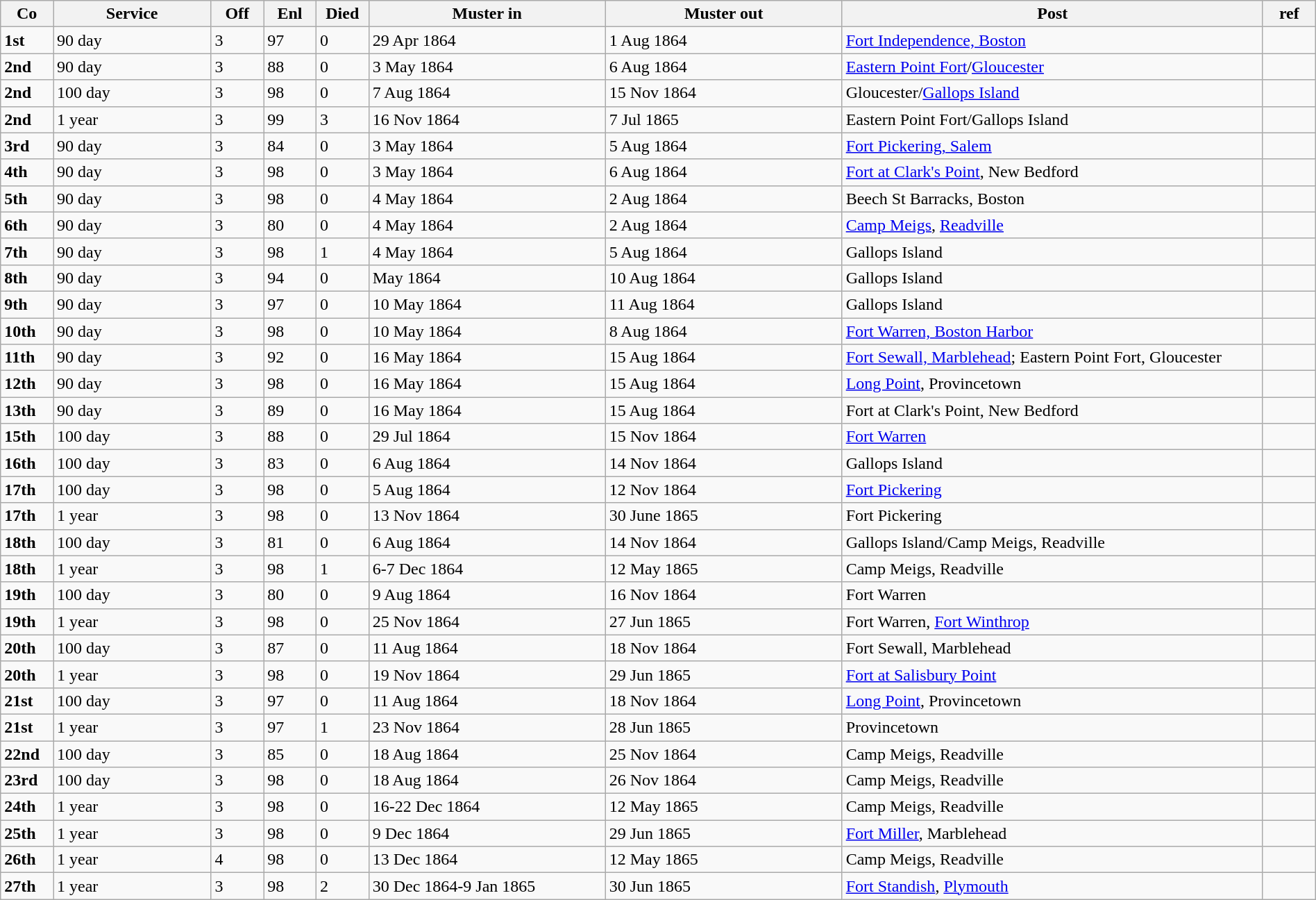<table class="wikitable" style="width:100%; font size:95%;">
<tr>
<th width="4%">Co</th>
<th width="12%">Service</th>
<th width="4%">Off</th>
<th width="4%">Enl</th>
<th width="4%">Died</th>
<th width="18%">Muster in</th>
<th width="18%">Muster out</th>
<th width="32%">Post</th>
<th width="4%">ref</th>
</tr>
<tr>
<td><strong>1st</strong></td>
<td>90 day</td>
<td>3</td>
<td>97</td>
<td>0</td>
<td>29 Apr 1864</td>
<td>1 Aug 1864</td>
<td><a href='#'>Fort Independence, Boston</a></td>
<td></td>
</tr>
<tr>
<td><strong>2nd</strong></td>
<td>90 day</td>
<td>3</td>
<td>88</td>
<td>0</td>
<td>3 May 1864</td>
<td>6 Aug 1864</td>
<td><a href='#'>Eastern Point Fort</a>/<a href='#'>Gloucester</a></td>
<td></td>
</tr>
<tr>
<td><strong>2nd</strong></td>
<td>100 day</td>
<td>3</td>
<td>98</td>
<td>0</td>
<td>7 Aug 1864</td>
<td>15 Nov 1864</td>
<td>Gloucester/<a href='#'>Gallops Island</a></td>
<td></td>
</tr>
<tr>
<td><strong>2nd</strong></td>
<td>1 year</td>
<td>3</td>
<td>99</td>
<td>3</td>
<td>16 Nov 1864</td>
<td>7 Jul 1865</td>
<td>Eastern Point Fort/Gallops Island</td>
<td></td>
</tr>
<tr>
<td><strong>3rd</strong></td>
<td>90 day</td>
<td>3</td>
<td>84</td>
<td>0</td>
<td>3 May 1864</td>
<td>5 Aug 1864</td>
<td><a href='#'>Fort Pickering, Salem</a></td>
<td></td>
</tr>
<tr>
<td><strong>4th</strong></td>
<td>90 day</td>
<td>3</td>
<td>98</td>
<td>0</td>
<td>3 May 1864</td>
<td>6 Aug 1864</td>
<td><a href='#'>Fort at Clark's Point</a>, New Bedford</td>
<td></td>
</tr>
<tr>
<td><strong>5th</strong></td>
<td>90 day</td>
<td>3</td>
<td>98</td>
<td>0</td>
<td>4 May 1864</td>
<td>2 Aug 1864</td>
<td>Beech St Barracks, Boston</td>
<td></td>
</tr>
<tr>
<td><strong>6th</strong></td>
<td>90 day</td>
<td>3</td>
<td>80</td>
<td>0</td>
<td>4 May 1864</td>
<td>2 Aug 1864</td>
<td><a href='#'>Camp Meigs</a>, <a href='#'>Readville</a></td>
<td></td>
</tr>
<tr>
<td><strong>7th</strong></td>
<td>90 day</td>
<td>3</td>
<td>98</td>
<td>1</td>
<td>4 May 1864</td>
<td>5 Aug 1864</td>
<td>Gallops Island</td>
<td></td>
</tr>
<tr>
<td><strong>8th</strong></td>
<td>90 day</td>
<td>3</td>
<td>94</td>
<td>0</td>
<td>May 1864</td>
<td>10 Aug 1864</td>
<td>Gallops Island</td>
<td></td>
</tr>
<tr>
<td><strong>9th</strong></td>
<td>90 day</td>
<td>3</td>
<td>97</td>
<td>0</td>
<td>10 May 1864</td>
<td>11 Aug 1864</td>
<td>Gallops Island</td>
<td></td>
</tr>
<tr>
<td><strong>10th</strong></td>
<td>90 day</td>
<td>3</td>
<td>98</td>
<td>0</td>
<td>10 May 1864</td>
<td>8 Aug 1864</td>
<td><a href='#'>Fort Warren, Boston Harbor</a></td>
<td></td>
</tr>
<tr>
<td><strong>11th</strong></td>
<td>90 day</td>
<td>3</td>
<td>92</td>
<td>0</td>
<td>16 May 1864</td>
<td>15 Aug 1864</td>
<td><a href='#'>Fort Sewall, Marblehead</a>; Eastern Point Fort, Gloucester</td>
<td></td>
</tr>
<tr>
<td><strong>12th</strong></td>
<td>90 day</td>
<td>3</td>
<td>98</td>
<td>0</td>
<td>16 May 1864</td>
<td>15 Aug 1864</td>
<td><a href='#'>Long Point</a>, Provincetown</td>
<td></td>
</tr>
<tr>
<td><strong>13th</strong></td>
<td>90 day</td>
<td>3</td>
<td>89</td>
<td>0</td>
<td>16 May 1864</td>
<td>15 Aug 1864</td>
<td>Fort at Clark's Point, New Bedford</td>
<td></td>
</tr>
<tr>
<td><strong>15th</strong></td>
<td>100 day</td>
<td>3</td>
<td>88</td>
<td>0</td>
<td>29 Jul 1864</td>
<td>15 Nov 1864</td>
<td><a href='#'>Fort Warren</a></td>
<td></td>
</tr>
<tr>
<td><strong>16th</strong></td>
<td>100 day</td>
<td>3</td>
<td>83</td>
<td>0</td>
<td>6 Aug 1864</td>
<td>14 Nov 1864</td>
<td>Gallops Island</td>
<td></td>
</tr>
<tr>
<td><strong>17th</strong></td>
<td>100 day</td>
<td>3</td>
<td>98</td>
<td>0</td>
<td>5 Aug 1864</td>
<td>12 Nov 1864</td>
<td><a href='#'>Fort Pickering</a></td>
<td></td>
</tr>
<tr>
<td><strong>17th</strong></td>
<td>1 year</td>
<td>3</td>
<td>98</td>
<td>0</td>
<td>13 Nov 1864</td>
<td>30 June 1865</td>
<td>Fort Pickering</td>
<td></td>
</tr>
<tr>
<td><strong>18th</strong></td>
<td>100 day</td>
<td>3</td>
<td>81</td>
<td>0</td>
<td>6 Aug 1864</td>
<td>14 Nov 1864</td>
<td>Gallops Island/Camp Meigs, Readville</td>
<td></td>
</tr>
<tr>
<td><strong>18th</strong></td>
<td>1 year</td>
<td>3</td>
<td>98</td>
<td>1</td>
<td>6-7 Dec 1864</td>
<td>12 May 1865</td>
<td>Camp Meigs, Readville</td>
<td></td>
</tr>
<tr>
<td><strong>19th</strong></td>
<td>100 day</td>
<td>3</td>
<td>80</td>
<td>0</td>
<td>9 Aug 1864</td>
<td>16 Nov 1864</td>
<td>Fort Warren</td>
<td></td>
</tr>
<tr>
<td><strong>19th</strong></td>
<td>1 year</td>
<td>3</td>
<td>98</td>
<td>0</td>
<td>25 Nov 1864</td>
<td>27 Jun 1865</td>
<td>Fort Warren, <a href='#'>Fort Winthrop</a></td>
<td></td>
</tr>
<tr>
<td><strong>20th</strong></td>
<td>100 day</td>
<td>3</td>
<td>87</td>
<td>0</td>
<td>11 Aug 1864</td>
<td>18 Nov 1864</td>
<td>Fort Sewall, Marblehead</td>
<td></td>
</tr>
<tr>
<td><strong>20th</strong></td>
<td>1 year</td>
<td>3</td>
<td>98</td>
<td>0</td>
<td>19 Nov 1864</td>
<td>29 Jun 1865</td>
<td><a href='#'>Fort at Salisbury Point</a></td>
<td></td>
</tr>
<tr>
<td><strong>21st</strong></td>
<td>100 day</td>
<td>3</td>
<td>97</td>
<td>0</td>
<td>11 Aug 1864</td>
<td>18 Nov 1864</td>
<td><a href='#'>Long Point</a>, Provincetown</td>
<td></td>
</tr>
<tr>
<td><strong>21st</strong></td>
<td>1 year</td>
<td>3</td>
<td>97</td>
<td>1</td>
<td>23 Nov 1864</td>
<td>28 Jun 1865</td>
<td>Provincetown</td>
<td></td>
</tr>
<tr>
<td><strong>22nd</strong></td>
<td>100 day</td>
<td>3</td>
<td>85</td>
<td>0</td>
<td>18 Aug 1864</td>
<td>25 Nov 1864</td>
<td>Camp Meigs, Readville</td>
<td></td>
</tr>
<tr>
<td><strong>23rd</strong></td>
<td>100 day</td>
<td>3</td>
<td>98</td>
<td>0</td>
<td>18 Aug 1864</td>
<td>26 Nov 1864</td>
<td>Camp Meigs, Readville</td>
<td></td>
</tr>
<tr>
<td><strong>24th</strong></td>
<td>1 year</td>
<td>3</td>
<td>98</td>
<td>0</td>
<td>16-22 Dec 1864</td>
<td>12 May 1865</td>
<td>Camp Meigs, Readville</td>
<td></td>
</tr>
<tr>
<td><strong>25th</strong></td>
<td>1 year</td>
<td>3</td>
<td>98</td>
<td>0</td>
<td>9 Dec 1864</td>
<td>29 Jun 1865</td>
<td><a href='#'>Fort Miller</a>, Marblehead</td>
<td></td>
</tr>
<tr>
<td><strong>26th</strong></td>
<td>1 year</td>
<td>4</td>
<td>98</td>
<td>0</td>
<td>13 Dec 1864</td>
<td>12 May 1865</td>
<td>Camp Meigs, Readville</td>
<td></td>
</tr>
<tr>
<td><strong>27th</strong></td>
<td>1 year</td>
<td>3</td>
<td>98</td>
<td>2</td>
<td>30 Dec 1864-9 Jan 1865</td>
<td>30 Jun 1865</td>
<td><a href='#'>Fort Standish</a>, <a href='#'>Plymouth</a></td>
<td></td>
</tr>
</table>
